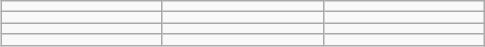<table class="wikitable" style="float:right; margin:0.5em 0 0.5em 1.4em;">
<tr>
<td></td>
<td></td>
<td></td>
</tr>
<tr>
<td style="width:100px;"></td>
<td style="width:100px;"></td>
<td style="width:100px;"></td>
</tr>
<tr>
<td></td>
<td></td>
<td></td>
</tr>
<tr>
<td style="width:100px;"></td>
<td style="width:100px;"></td>
<td style="width:100px;"></td>
</tr>
</table>
